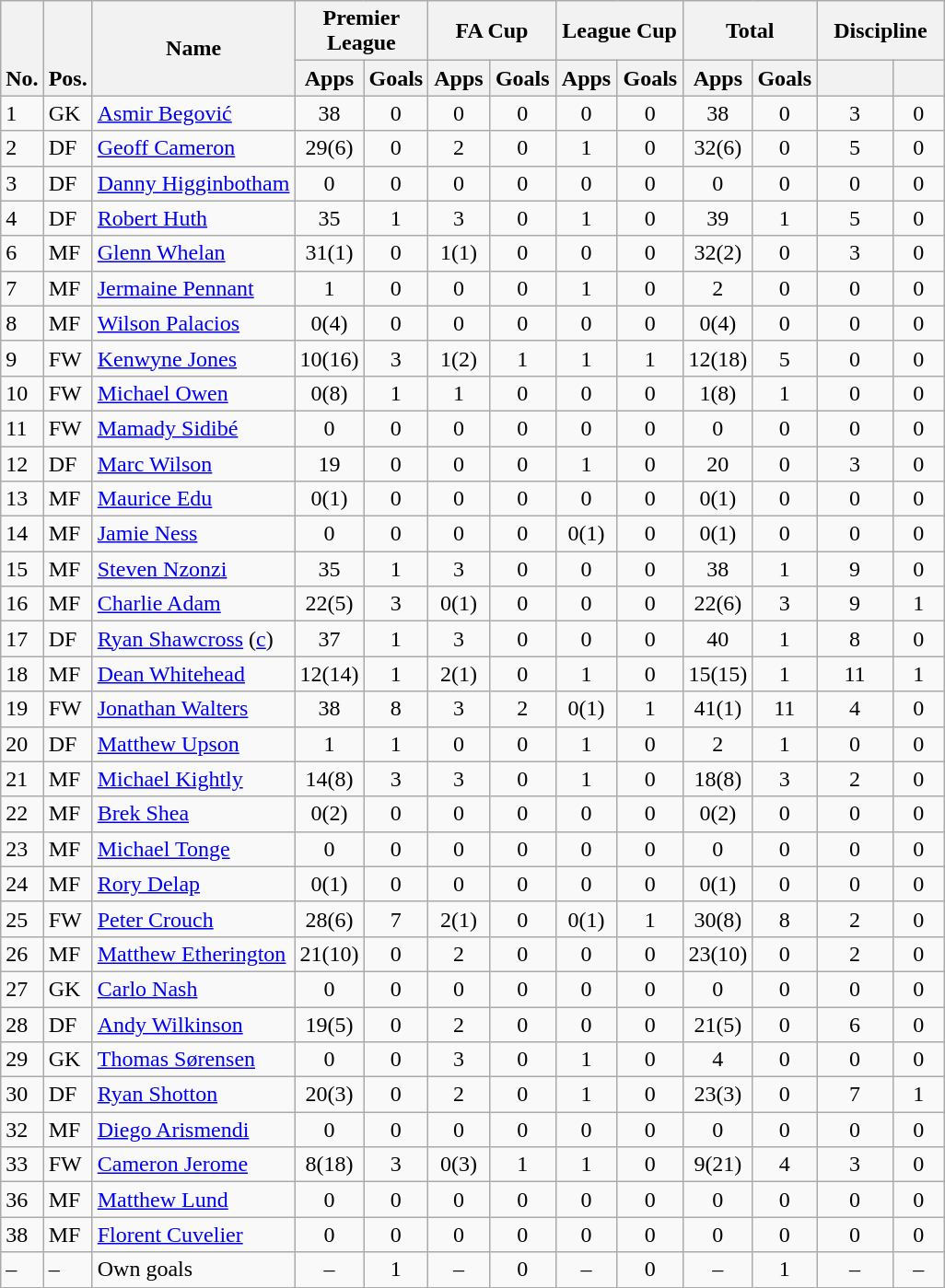<table class="wikitable" style="text-align:center">
<tr>
<th rowspan="2" valign="bottom">No.</th>
<th rowspan="2" valign="bottom">Pos.</th>
<th rowspan="2">Name</th>
<th colspan="2" width="85">Premier League</th>
<th colspan="2" width="85">FA Cup</th>
<th colspan="2" width="85">League Cup</th>
<th colspan="2" width="85">Total</th>
<th colspan="2" width="85">Discipline</th>
</tr>
<tr>
<th>Apps</th>
<th>Goals</th>
<th>Apps</th>
<th>Goals</th>
<th>Apps</th>
<th>Goals</th>
<th>Apps</th>
<th>Goals</th>
<th></th>
<th></th>
</tr>
<tr>
<td align="left">1</td>
<td align="left">GK</td>
<td align="left"> <a href='#'>Asmir Begović</a></td>
<td>38</td>
<td>0</td>
<td>0</td>
<td>0</td>
<td>0</td>
<td>0</td>
<td>38</td>
<td>0</td>
<td>3</td>
<td>0</td>
</tr>
<tr>
<td align="left">2</td>
<td align="left">DF</td>
<td align="left"> <a href='#'>Geoff Cameron</a></td>
<td>29(6)</td>
<td>0</td>
<td>2</td>
<td>0</td>
<td>1</td>
<td>0</td>
<td>32(6)</td>
<td>0</td>
<td>5</td>
<td>0</td>
</tr>
<tr>
<td align="left">3</td>
<td align="left">DF</td>
<td align="left"> <a href='#'>Danny Higginbotham</a></td>
<td>0</td>
<td>0</td>
<td>0</td>
<td>0</td>
<td>0</td>
<td>0</td>
<td>0</td>
<td>0</td>
<td>0</td>
<td>0</td>
</tr>
<tr>
<td align="left">4</td>
<td align="left">DF</td>
<td align="left"> <a href='#'>Robert Huth</a></td>
<td>35</td>
<td>1</td>
<td>3</td>
<td>0</td>
<td>1</td>
<td>0</td>
<td>39</td>
<td>1</td>
<td>5</td>
<td>0</td>
</tr>
<tr>
<td align="left">6</td>
<td align="left">MF</td>
<td align="left"> <a href='#'>Glenn Whelan</a></td>
<td>31(1)</td>
<td>0</td>
<td>1(1)</td>
<td>0</td>
<td>0</td>
<td>0</td>
<td>32(2)</td>
<td>0</td>
<td>3</td>
<td>0</td>
</tr>
<tr>
<td align="left">7</td>
<td align="left">MF</td>
<td align="left"> <a href='#'>Jermaine Pennant</a></td>
<td>1</td>
<td>0</td>
<td>0</td>
<td>0</td>
<td>1</td>
<td>0</td>
<td>2</td>
<td>0</td>
<td>0</td>
<td>0</td>
</tr>
<tr>
<td align="left">8</td>
<td align="left">MF</td>
<td align="left"> <a href='#'>Wilson Palacios</a></td>
<td>0(4)</td>
<td>0</td>
<td>0</td>
<td>0</td>
<td>0</td>
<td>0</td>
<td>0(4)</td>
<td>0</td>
<td>0</td>
<td>0</td>
</tr>
<tr>
<td align="left">9</td>
<td align="left">FW</td>
<td align="left"> <a href='#'>Kenwyne Jones</a></td>
<td>10(16)</td>
<td>3</td>
<td>1(2)</td>
<td>1</td>
<td>1</td>
<td>1</td>
<td>12(18)</td>
<td>5</td>
<td>0</td>
<td>0</td>
</tr>
<tr>
<td align="left">10</td>
<td align="left">FW</td>
<td align="left"> <a href='#'>Michael Owen</a></td>
<td>0(8)</td>
<td>1</td>
<td>1</td>
<td>0</td>
<td>0</td>
<td>0</td>
<td>1(8)</td>
<td>1</td>
<td>0</td>
<td>0</td>
</tr>
<tr>
<td align="left">11</td>
<td align="left">FW</td>
<td align="left"> <a href='#'>Mamady Sidibé</a></td>
<td>0</td>
<td>0</td>
<td>0</td>
<td>0</td>
<td>0</td>
<td>0</td>
<td>0</td>
<td>0</td>
<td>0</td>
<td>0</td>
</tr>
<tr>
<td align="left">12</td>
<td align="left">DF</td>
<td align="left"> <a href='#'>Marc Wilson</a></td>
<td>19</td>
<td>0</td>
<td>0</td>
<td>0</td>
<td>1</td>
<td>0</td>
<td>20</td>
<td>0</td>
<td>3</td>
<td>0</td>
</tr>
<tr>
<td align="left">13</td>
<td align="left">MF</td>
<td align="left"> <a href='#'>Maurice Edu</a></td>
<td>0(1)</td>
<td>0</td>
<td>0</td>
<td>0</td>
<td>0</td>
<td>0</td>
<td>0(1)</td>
<td>0</td>
<td>0</td>
<td>0</td>
</tr>
<tr>
<td align="left">14</td>
<td align="left">MF</td>
<td align="left"> <a href='#'>Jamie Ness</a></td>
<td>0</td>
<td>0</td>
<td>0</td>
<td>0</td>
<td>0(1)</td>
<td>0</td>
<td>0(1)</td>
<td>0</td>
<td>0</td>
<td>0</td>
</tr>
<tr>
<td align="left">15</td>
<td align="left">MF</td>
<td align="left"> <a href='#'>Steven Nzonzi</a></td>
<td>35</td>
<td>1</td>
<td>3</td>
<td>0</td>
<td>0</td>
<td>0</td>
<td>38</td>
<td>1</td>
<td>9</td>
<td>0</td>
</tr>
<tr>
<td align="left">16</td>
<td align="left">MF</td>
<td align="left"> <a href='#'>Charlie Adam</a></td>
<td>22(5)</td>
<td>3</td>
<td>0(1)</td>
<td>0</td>
<td>0</td>
<td>0</td>
<td>22(6)</td>
<td>3</td>
<td>9</td>
<td>1</td>
</tr>
<tr>
<td align="left">17</td>
<td align="left">DF</td>
<td align="left"> <a href='#'>Ryan Shawcross</a> (<a href='#'>c</a>)</td>
<td>37</td>
<td>1</td>
<td>3</td>
<td>0</td>
<td>0</td>
<td>0</td>
<td>40</td>
<td>1</td>
<td>8</td>
<td>0</td>
</tr>
<tr>
<td align="left">18</td>
<td align="left">MF</td>
<td align="left"> <a href='#'>Dean Whitehead</a></td>
<td>12(14)</td>
<td>1</td>
<td>2(1)</td>
<td>0</td>
<td>1</td>
<td>0</td>
<td>15(15)</td>
<td>1</td>
<td>11</td>
<td>1</td>
</tr>
<tr>
<td align="left">19</td>
<td align="left">FW</td>
<td align="left"> <a href='#'>Jonathan Walters</a></td>
<td>38</td>
<td>8</td>
<td>3</td>
<td>2</td>
<td>0(1)</td>
<td>1</td>
<td>41(1)</td>
<td>11</td>
<td>4</td>
<td>0</td>
</tr>
<tr>
<td align="left">20</td>
<td align="left">DF</td>
<td align="left"> <a href='#'>Matthew Upson</a></td>
<td>1</td>
<td>1</td>
<td>0</td>
<td>0</td>
<td>1</td>
<td>0</td>
<td>2</td>
<td>1</td>
<td>0</td>
<td>0</td>
</tr>
<tr>
<td align="left">21</td>
<td align="left">MF</td>
<td align="left"> <a href='#'>Michael Kightly</a></td>
<td>14(8)</td>
<td>3</td>
<td>3</td>
<td>0</td>
<td>1</td>
<td>0</td>
<td>18(8)</td>
<td>3</td>
<td>2</td>
<td>0</td>
</tr>
<tr>
<td align="left">22</td>
<td align="left">MF</td>
<td align="left"> <a href='#'>Brek Shea</a></td>
<td>0(2)</td>
<td>0</td>
<td>0</td>
<td>0</td>
<td>0</td>
<td>0</td>
<td>0(2)</td>
<td>0</td>
<td>0</td>
<td>0</td>
</tr>
<tr>
<td align="left">23</td>
<td align="left">MF</td>
<td align="left"> <a href='#'>Michael Tonge</a></td>
<td>0</td>
<td>0</td>
<td>0</td>
<td>0</td>
<td>0</td>
<td>0</td>
<td>0</td>
<td>0</td>
<td>0</td>
<td>0</td>
</tr>
<tr>
<td align="left">24</td>
<td align="left">MF</td>
<td align="left"> <a href='#'>Rory Delap</a></td>
<td>0(1)</td>
<td>0</td>
<td>0</td>
<td>0</td>
<td>0</td>
<td>0</td>
<td>0(1)</td>
<td>0</td>
<td>0</td>
<td>0</td>
</tr>
<tr>
<td align="left">25</td>
<td align="left">FW</td>
<td align="left"> <a href='#'>Peter Crouch</a></td>
<td>28(6)</td>
<td>7</td>
<td>2(1)</td>
<td>0</td>
<td>0(1)</td>
<td>1</td>
<td>30(8)</td>
<td>8</td>
<td>2</td>
<td>0</td>
</tr>
<tr>
<td align="left">26</td>
<td align="left">MF</td>
<td align="left"> <a href='#'>Matthew Etherington</a></td>
<td>21(10)</td>
<td>0</td>
<td>2</td>
<td>0</td>
<td>0</td>
<td>0</td>
<td>23(10)</td>
<td>0</td>
<td>2</td>
<td>0</td>
</tr>
<tr>
<td align="left">27</td>
<td align="left">GK</td>
<td align="left"> <a href='#'>Carlo Nash</a></td>
<td>0</td>
<td>0</td>
<td>0</td>
<td>0</td>
<td>0</td>
<td>0</td>
<td>0</td>
<td>0</td>
<td>0</td>
<td>0</td>
</tr>
<tr>
<td align="left">28</td>
<td align="left">DF</td>
<td align="left"> <a href='#'>Andy Wilkinson</a></td>
<td>19(5)</td>
<td>0</td>
<td>2</td>
<td>0</td>
<td>0</td>
<td>0</td>
<td>21(5)</td>
<td>0</td>
<td>6</td>
<td>0</td>
</tr>
<tr>
<td align="left">29</td>
<td align="left">GK</td>
<td align="left"> <a href='#'>Thomas Sørensen</a></td>
<td>0</td>
<td>0</td>
<td>3</td>
<td>0</td>
<td>1</td>
<td>0</td>
<td>4</td>
<td>0</td>
<td>0</td>
<td>0</td>
</tr>
<tr>
<td align="left">30</td>
<td align="left">DF</td>
<td align="left"> <a href='#'>Ryan Shotton</a></td>
<td>20(3)</td>
<td>0</td>
<td>2</td>
<td>0</td>
<td>1</td>
<td>0</td>
<td>23(3)</td>
<td>0</td>
<td>7</td>
<td>1</td>
</tr>
<tr>
<td align="left">32</td>
<td align="left">MF</td>
<td align="left"> <a href='#'>Diego Arismendi</a></td>
<td>0</td>
<td>0</td>
<td>0</td>
<td>0</td>
<td>0</td>
<td>0</td>
<td>0</td>
<td>0</td>
<td>0</td>
<td>0</td>
</tr>
<tr>
<td align="left">33</td>
<td align="left">FW</td>
<td align="left"> <a href='#'>Cameron Jerome</a></td>
<td>8(18)</td>
<td>3</td>
<td>0(3)</td>
<td>1</td>
<td>1</td>
<td>0</td>
<td>9(21)</td>
<td>4</td>
<td>3</td>
<td>0</td>
</tr>
<tr>
<td align="left">36</td>
<td align="left">MF</td>
<td align="left"> <a href='#'>Matthew Lund</a></td>
<td>0</td>
<td>0</td>
<td>0</td>
<td>0</td>
<td>0</td>
<td>0</td>
<td>0</td>
<td>0</td>
<td>0</td>
<td>0</td>
</tr>
<tr>
<td align="left">38</td>
<td align="left">MF</td>
<td align="left"> <a href='#'>Florent Cuvelier</a></td>
<td>0</td>
<td>0</td>
<td>0</td>
<td>0</td>
<td>0</td>
<td>0</td>
<td>0</td>
<td>0</td>
<td>0</td>
<td>0</td>
</tr>
<tr>
<td align="left">–</td>
<td align="left">–</td>
<td align="left">Own goals</td>
<td>–</td>
<td>1</td>
<td>–</td>
<td>0</td>
<td>–</td>
<td>0</td>
<td>–</td>
<td>1</td>
<td>–</td>
<td>–</td>
</tr>
</table>
